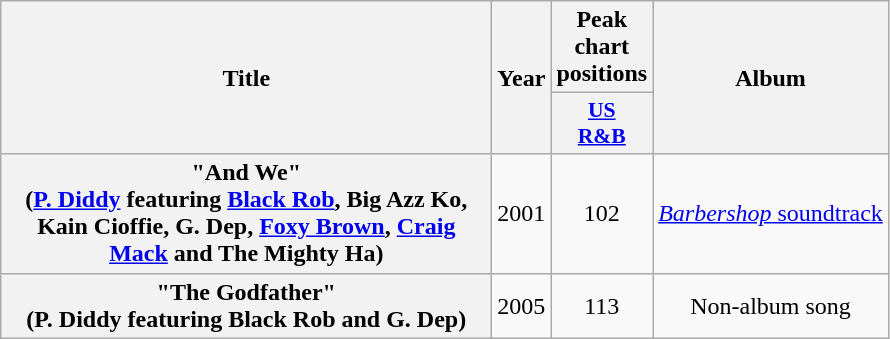<table class="wikitable plainrowheaders" style="text-align:center;">
<tr>
<th scope="col" rowspan="2" style="width:20em;">Title</th>
<th scope="col" rowspan="2">Year</th>
<th scope="col" colspan="1">Peak chart positions</th>
<th scope="col" rowspan="2">Album</th>
</tr>
<tr>
<th scope="col" style="width:3em;font-size:90%;"><a href='#'>US<br>R&B</a></th>
</tr>
<tr>
<th scope="row">"And We"<br><span>(<a href='#'>P. Diddy</a> featuring <a href='#'>Black Rob</a>, Big Azz Ko, Kain Cioffie, G. Dep, <a href='#'>Foxy Brown</a>, <a href='#'>Craig Mack</a> and The Mighty Ha)</span></th>
<td>2001</td>
<td>102</td>
<td><a href='#'><em>Barbershop</em> soundtrack</a></td>
</tr>
<tr>
<th scope="row">"The Godfather"<br><span>(P. Diddy featuring Black Rob and G. Dep)</span></th>
<td>2005</td>
<td>113</td>
<td>Non-album song</td>
</tr>
</table>
